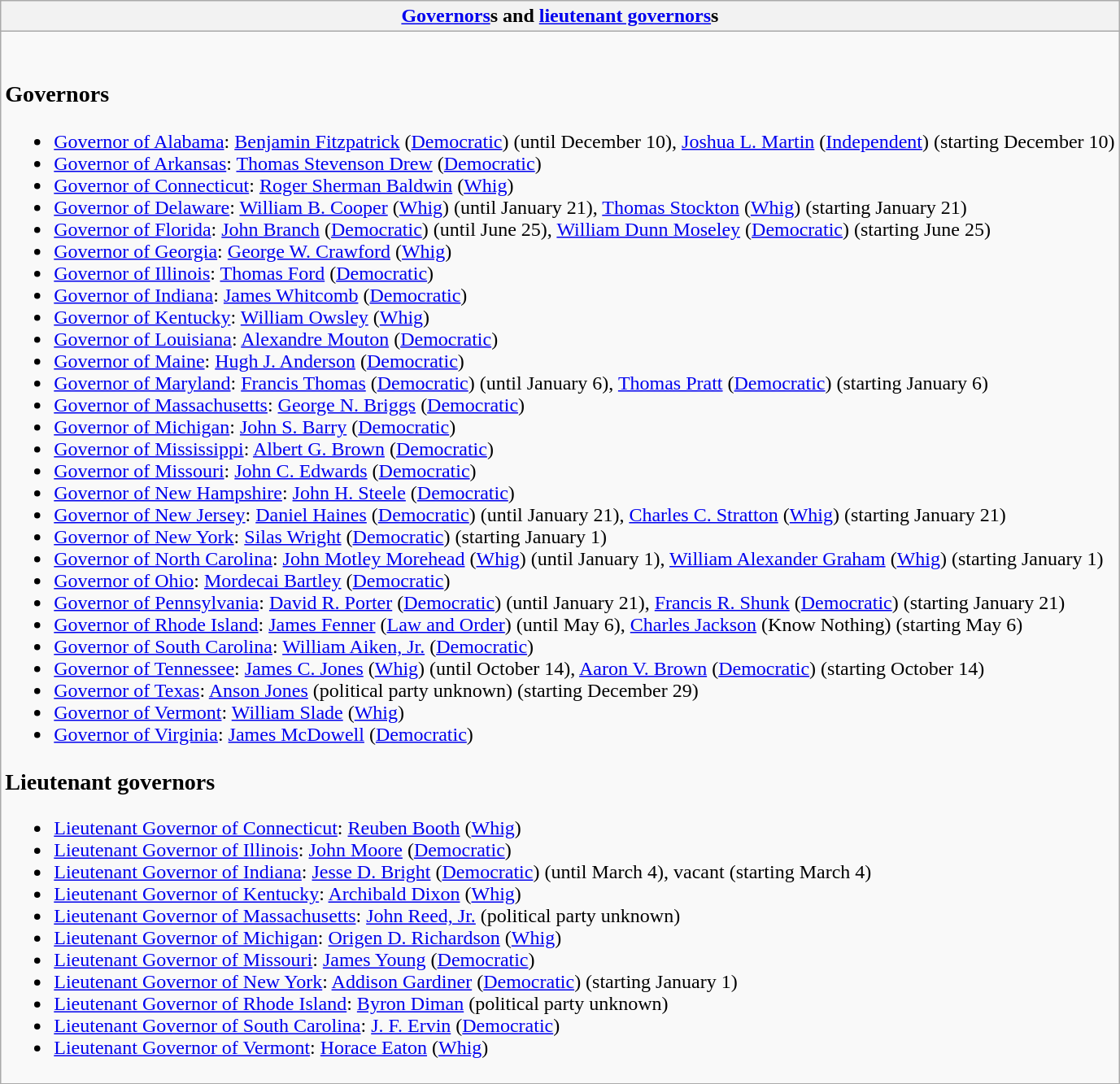<table class="wikitable collapsible collapsed">
<tr>
<th><a href='#'>Governors</a>s and <a href='#'>lieutenant governors</a>s</th>
</tr>
<tr>
<td><br><h3>Governors</h3><ul><li><a href='#'>Governor of Alabama</a>: <a href='#'>Benjamin Fitzpatrick</a> (<a href='#'>Democratic</a>) (until December 10), <a href='#'>Joshua L. Martin</a> (<a href='#'>Independent</a>) (starting December 10)</li><li><a href='#'>Governor of Arkansas</a>: <a href='#'>Thomas Stevenson Drew</a> (<a href='#'>Democratic</a>)</li><li><a href='#'>Governor of Connecticut</a>: <a href='#'>Roger Sherman Baldwin</a> (<a href='#'>Whig</a>)</li><li><a href='#'>Governor of Delaware</a>: <a href='#'>William B. Cooper</a> (<a href='#'>Whig</a>) (until January 21), <a href='#'>Thomas Stockton</a> (<a href='#'>Whig</a>) (starting January 21)</li><li><a href='#'>Governor of Florida</a>: <a href='#'>John Branch</a> (<a href='#'>Democratic</a>) (until June 25), <a href='#'>William Dunn Moseley</a> (<a href='#'>Democratic</a>) (starting June 25)</li><li><a href='#'>Governor of Georgia</a>: <a href='#'>George W. Crawford</a> (<a href='#'>Whig</a>)</li><li><a href='#'>Governor of Illinois</a>: <a href='#'>Thomas Ford</a> (<a href='#'>Democratic</a>)</li><li><a href='#'>Governor of Indiana</a>: <a href='#'>James Whitcomb</a> (<a href='#'>Democratic</a>)</li><li><a href='#'>Governor of Kentucky</a>: <a href='#'>William Owsley</a> (<a href='#'>Whig</a>)</li><li><a href='#'>Governor of Louisiana</a>: <a href='#'>Alexandre Mouton</a> (<a href='#'>Democratic</a>)</li><li><a href='#'>Governor of Maine</a>: <a href='#'>Hugh J. Anderson</a> (<a href='#'>Democratic</a>)</li><li><a href='#'>Governor of Maryland</a>: <a href='#'>Francis Thomas</a> (<a href='#'>Democratic</a>) (until January 6), <a href='#'>Thomas Pratt</a> (<a href='#'>Democratic</a>) (starting January 6)</li><li><a href='#'>Governor of Massachusetts</a>: <a href='#'>George N. Briggs</a> (<a href='#'>Democratic</a>)</li><li><a href='#'>Governor of Michigan</a>: <a href='#'>John S. Barry</a> (<a href='#'>Democratic</a>)</li><li><a href='#'>Governor of Mississippi</a>: <a href='#'>Albert G. Brown</a> (<a href='#'>Democratic</a>)</li><li><a href='#'>Governor of Missouri</a>: <a href='#'>John C. Edwards</a> (<a href='#'>Democratic</a>)</li><li><a href='#'>Governor of New Hampshire</a>: <a href='#'>John H. Steele</a> (<a href='#'>Democratic</a>)</li><li><a href='#'>Governor of New Jersey</a>: <a href='#'>Daniel Haines</a> (<a href='#'>Democratic</a>) (until January 21), <a href='#'>Charles C. Stratton</a> (<a href='#'>Whig</a>) (starting January 21)</li><li><a href='#'>Governor of New York</a>: <a href='#'>Silas Wright</a> (<a href='#'>Democratic</a>) (starting January 1)</li><li><a href='#'>Governor of North Carolina</a>: <a href='#'>John Motley Morehead</a> (<a href='#'>Whig</a>) (until January 1), <a href='#'>William Alexander Graham</a> (<a href='#'>Whig</a>) (starting January 1)</li><li><a href='#'>Governor of Ohio</a>: <a href='#'>Mordecai Bartley</a> (<a href='#'>Democratic</a>)</li><li><a href='#'>Governor of Pennsylvania</a>: <a href='#'>David R. Porter</a> (<a href='#'>Democratic</a>) (until January 21), <a href='#'>Francis R. Shunk</a> (<a href='#'>Democratic</a>) (starting January 21)</li><li><a href='#'>Governor of Rhode Island</a>: <a href='#'>James Fenner</a> (<a href='#'>Law and Order</a>) (until May 6), <a href='#'>Charles Jackson</a> (Know Nothing) (starting May 6)</li><li><a href='#'>Governor of South Carolina</a>: <a href='#'>William Aiken, Jr.</a> (<a href='#'>Democratic</a>)</li><li><a href='#'>Governor of Tennessee</a>: <a href='#'>James C. Jones</a> (<a href='#'>Whig</a>) (until October 14), <a href='#'>Aaron V. Brown</a> (<a href='#'>Democratic</a>) (starting October 14)</li><li><a href='#'>Governor of Texas</a>: <a href='#'>Anson Jones</a> (political party unknown) (starting December 29)</li><li><a href='#'>Governor of Vermont</a>: <a href='#'>William Slade</a> (<a href='#'>Whig</a>)</li><li><a href='#'>Governor of Virginia</a>: <a href='#'>James McDowell</a> (<a href='#'>Democratic</a>)</li></ul><h3>Lieutenant governors</h3><ul><li><a href='#'>Lieutenant Governor of Connecticut</a>: <a href='#'>Reuben Booth</a> (<a href='#'>Whig</a>)</li><li><a href='#'>Lieutenant Governor of Illinois</a>: <a href='#'>John Moore</a> (<a href='#'>Democratic</a>)</li><li><a href='#'>Lieutenant Governor of Indiana</a>: <a href='#'>Jesse D. Bright</a> (<a href='#'>Democratic</a>) (until March 4), vacant (starting March 4)</li><li><a href='#'>Lieutenant Governor of Kentucky</a>: <a href='#'>Archibald Dixon</a> (<a href='#'>Whig</a>)</li><li><a href='#'>Lieutenant Governor of Massachusetts</a>: <a href='#'>John Reed, Jr.</a> (political party unknown)</li><li><a href='#'>Lieutenant Governor of Michigan</a>: <a href='#'>Origen D. Richardson</a> (<a href='#'>Whig</a>)</li><li><a href='#'>Lieutenant Governor of Missouri</a>: <a href='#'>James Young</a> (<a href='#'>Democratic</a>)</li><li><a href='#'>Lieutenant Governor of New York</a>: <a href='#'>Addison Gardiner</a> (<a href='#'>Democratic</a>) (starting January 1)</li><li><a href='#'>Lieutenant Governor of Rhode Island</a>: <a href='#'>Byron Diman</a> (political party unknown)</li><li><a href='#'>Lieutenant Governor of South Carolina</a>: <a href='#'>J. F. Ervin</a> (<a href='#'>Democratic</a>)</li><li><a href='#'>Lieutenant Governor of Vermont</a>: <a href='#'>Horace Eaton</a> (<a href='#'>Whig</a>)</li></ul></td>
</tr>
</table>
